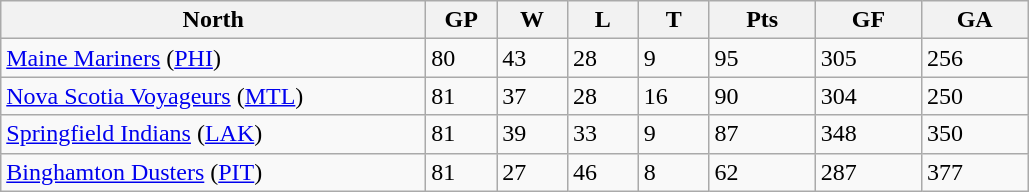<table class="wikitable">
<tr>
<th bgcolor="#DDDDFF" width="30%">North</th>
<th bgcolor="#DDDDFF" width="5%">GP</th>
<th bgcolor="#DDDDFF" width="5%">W</th>
<th bgcolor="#DDDDFF" width="5%">L</th>
<th bgcolor="#DDDDFF" width="5%">T</th>
<th bgcolor="#DDDDFF" width="7.5%">Pts</th>
<th bgcolor="#DDDDFF" width="7.5%">GF</th>
<th bgcolor="#DDDDFF" width="7.5%">GA</th>
</tr>
<tr>
<td><a href='#'>Maine Mariners</a> (<a href='#'>PHI</a>)</td>
<td>80</td>
<td>43</td>
<td>28</td>
<td>9</td>
<td>95</td>
<td>305</td>
<td>256</td>
</tr>
<tr>
<td><a href='#'>Nova Scotia Voyageurs</a> (<a href='#'>MTL</a>)</td>
<td>81</td>
<td>37</td>
<td>28</td>
<td>16</td>
<td>90</td>
<td>304</td>
<td>250</td>
</tr>
<tr>
<td><a href='#'>Springfield Indians</a> (<a href='#'>LAK</a>)</td>
<td>81</td>
<td>39</td>
<td>33</td>
<td>9</td>
<td>87</td>
<td>348</td>
<td>350</td>
</tr>
<tr>
<td><a href='#'>Binghamton Dusters</a> (<a href='#'>PIT</a>)</td>
<td>81</td>
<td>27</td>
<td>46</td>
<td>8</td>
<td>62</td>
<td>287</td>
<td>377</td>
</tr>
</table>
